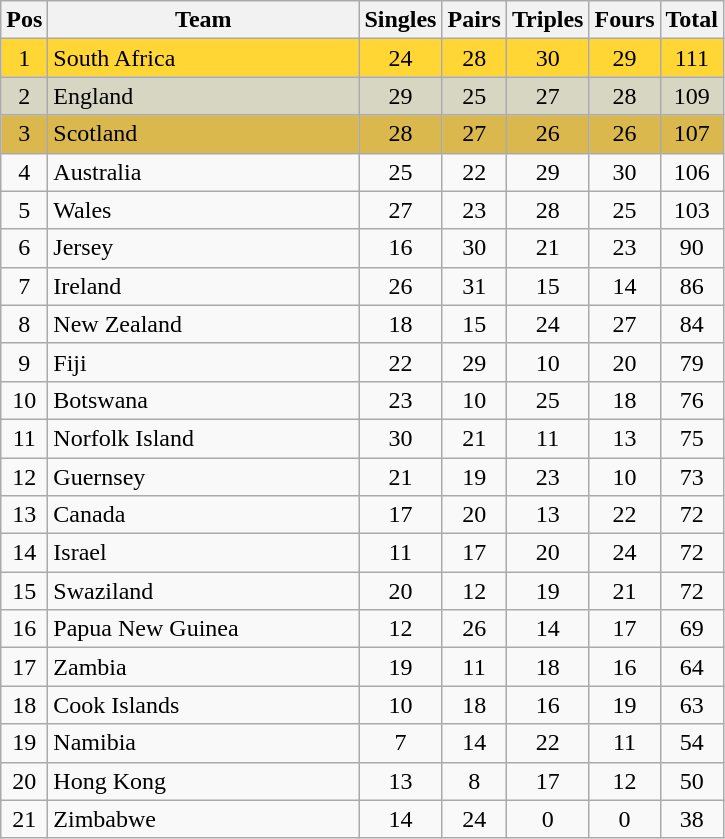<table class="wikitable" style="font-size: 100%">
<tr>
<th width=20>Pos</th>
<th width=200>Team</th>
<th width=20>Singles</th>
<th width=20>Pairs</th>
<th width=20>Triples</th>
<th width=20>Fours</th>
<th width=20>Total</th>
</tr>
<tr align=center style="background: #FFD633;">
<td>1</td>
<td align="left"> South Africa</td>
<td>24</td>
<td>28</td>
<td>30</td>
<td>29</td>
<td>111</td>
</tr>
<tr align=center style="background: #D6D6C2;">
<td>2</td>
<td align="left"> England</td>
<td>29</td>
<td>25</td>
<td>27</td>
<td>28</td>
<td>109</td>
</tr>
<tr align=center style="background: #DBB84D;">
<td>3</td>
<td align="left"> Scotland</td>
<td>28</td>
<td>27</td>
<td>26</td>
<td>26</td>
<td>107</td>
</tr>
<tr align=center>
<td>4</td>
<td align="left"> Australia</td>
<td>25</td>
<td>22</td>
<td>29</td>
<td>30</td>
<td>106</td>
</tr>
<tr align=center>
<td>5</td>
<td align="left"> Wales</td>
<td>27</td>
<td>23</td>
<td>28</td>
<td>25</td>
<td>103</td>
</tr>
<tr align=center>
<td>6</td>
<td align="left"> Jersey</td>
<td>16</td>
<td>30</td>
<td>21</td>
<td>23</td>
<td>90</td>
</tr>
<tr align=center>
<td>7</td>
<td align="left"> Ireland</td>
<td>26</td>
<td>31</td>
<td>15</td>
<td>14</td>
<td>86</td>
</tr>
<tr align=center>
<td>8</td>
<td align="left"> New Zealand</td>
<td>18</td>
<td>15</td>
<td>24</td>
<td>27</td>
<td>84</td>
</tr>
<tr align=center>
<td>9</td>
<td align="left"> Fiji</td>
<td>22</td>
<td>29</td>
<td>10</td>
<td>20</td>
<td>79</td>
</tr>
<tr align=center>
<td>10</td>
<td align="left"> Botswana</td>
<td>23</td>
<td>10</td>
<td>25</td>
<td>18</td>
<td>76</td>
</tr>
<tr align=center>
<td>11</td>
<td align="left"> Norfolk Island</td>
<td>30</td>
<td>21</td>
<td>11</td>
<td>13</td>
<td>75</td>
</tr>
<tr align=center>
<td>12</td>
<td align="left"> Guernsey</td>
<td>21</td>
<td>19</td>
<td>23</td>
<td>10</td>
<td>73</td>
</tr>
<tr align=center>
<td>13</td>
<td align="left"> Canada</td>
<td>17</td>
<td>20</td>
<td>13</td>
<td>22</td>
<td>72</td>
</tr>
<tr align=center>
<td>14</td>
<td align="left"> Israel</td>
<td>11</td>
<td>17</td>
<td>20</td>
<td>24</td>
<td>72</td>
</tr>
<tr align=center>
<td>15</td>
<td align="left"> Swaziland</td>
<td>20</td>
<td>12</td>
<td>19</td>
<td>21</td>
<td>72</td>
</tr>
<tr align=center>
<td>16</td>
<td align="left"> Papua New Guinea</td>
<td>12</td>
<td>26</td>
<td>14</td>
<td>17</td>
<td>69</td>
</tr>
<tr align=center>
<td>17</td>
<td align="left"> Zambia</td>
<td>19</td>
<td>11</td>
<td>18</td>
<td>16</td>
<td>64</td>
</tr>
<tr align=center>
<td>18</td>
<td align="left"> Cook Islands</td>
<td>10</td>
<td>18</td>
<td>16</td>
<td>19</td>
<td>63</td>
</tr>
<tr align=center>
<td>19</td>
<td align="left"> Namibia</td>
<td>7</td>
<td>14</td>
<td>22</td>
<td>11</td>
<td>54</td>
</tr>
<tr align=center>
<td>20</td>
<td align="left"> Hong Kong</td>
<td>13</td>
<td>8</td>
<td>17</td>
<td>12</td>
<td>50</td>
</tr>
<tr align=center>
<td>21</td>
<td align="left"> Zimbabwe</td>
<td>14</td>
<td>24</td>
<td>0</td>
<td>0</td>
<td>38</td>
</tr>
</table>
